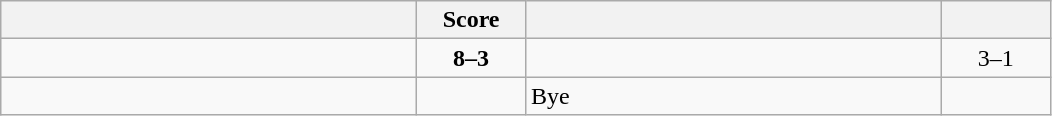<table class="wikitable" style="text-align: center; ">
<tr>
<th align="right" width="270"></th>
<th width="65">Score</th>
<th align="left" width="270"></th>
<th width="65"></th>
</tr>
<tr>
<td align="left"><strong></strong></td>
<td><strong>8–3</strong></td>
<td align="left"></td>
<td>3–1 <strong></strong></td>
</tr>
<tr>
<td align="left"><strong></strong></td>
<td></td>
<td align="left">Bye</td>
<td></td>
</tr>
</table>
